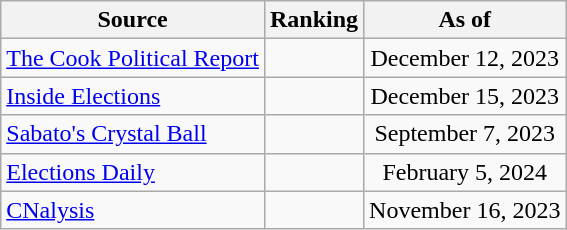<table class="wikitable" style="text-align:center">
<tr>
<th>Source</th>
<th>Ranking</th>
<th>As of</th>
</tr>
<tr>
<td align=left><a href='#'>The Cook Political Report</a></td>
<td></td>
<td>December 12, 2023</td>
</tr>
<tr>
<td align=left><a href='#'>Inside Elections</a></td>
<td></td>
<td>December 15, 2023</td>
</tr>
<tr>
<td align=left><a href='#'>Sabato's Crystal Ball</a></td>
<td></td>
<td>September 7, 2023</td>
</tr>
<tr>
<td align=left><a href='#'>Elections Daily</a></td>
<td></td>
<td>February 5, 2024</td>
</tr>
<tr>
<td align=left><a href='#'>CNalysis</a></td>
<td></td>
<td>November 16, 2023</td>
</tr>
</table>
